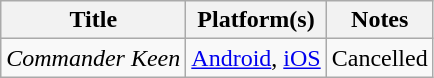<table class="wikitable sortable plainrowheaders">
<tr>
<th scope="col">Title</th>
<th scope="col">Platform(s)</th>
<th scope="col" class="unsortable">Notes</th>
</tr>
<tr>
<td><em>Commander Keen</em></td>
<td><a href='#'>Android</a>, <a href='#'>iOS</a></td>
<td>Cancelled</td>
</tr>
</table>
